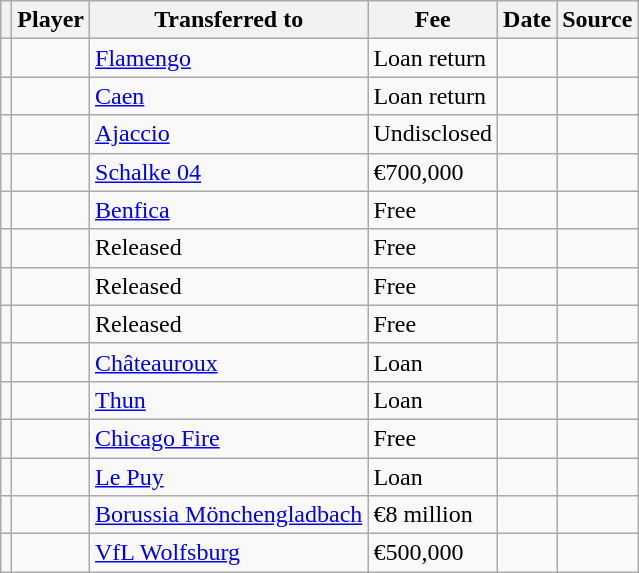<table class="wikitable plainrowheaders sortable">
<tr>
<th></th>
<th scope="col">Player</th>
<th>Transferred to</th>
<th style="width: 65px;">Fee</th>
<th scope="col">Date</th>
<th scope="col">Source</th>
</tr>
<tr>
<td align="center"></td>
<td></td>
<td> <a href='#'>Flamengo</a></td>
<td>Loan return</td>
<td></td>
<td></td>
</tr>
<tr>
<td align="center"></td>
<td></td>
<td> <a href='#'>Caen</a></td>
<td>Loan return</td>
<td></td>
<td></td>
</tr>
<tr>
<td align="center"></td>
<td></td>
<td> <a href='#'>Ajaccio</a></td>
<td>Undisclosed</td>
<td></td>
<td></td>
</tr>
<tr>
<td align="center"></td>
<td></td>
<td> <a href='#'>Schalke 04</a></td>
<td>€700,000</td>
<td></td>
<td></td>
</tr>
<tr>
<td align="center"></td>
<td></td>
<td> <a href='#'>Benfica</a></td>
<td>Free</td>
<td></td>
<td></td>
</tr>
<tr>
<td align="center"></td>
<td></td>
<td>Released</td>
<td>Free</td>
<td></td>
<td></td>
</tr>
<tr>
<td align="center"></td>
<td></td>
<td>Released</td>
<td>Free</td>
<td></td>
<td></td>
</tr>
<tr>
<td align="center"></td>
<td></td>
<td>Released</td>
<td>Free</td>
<td></td>
<td></td>
</tr>
<tr>
<td align="center"></td>
<td></td>
<td> <a href='#'>Châteauroux</a></td>
<td>Loan</td>
<td></td>
<td></td>
</tr>
<tr>
<td align="center"></td>
<td></td>
<td> <a href='#'>Thun</a></td>
<td>Loan</td>
<td></td>
<td></td>
</tr>
<tr>
<td align="center"></td>
<td></td>
<td> <a href='#'>Chicago Fire</a></td>
<td>Free</td>
<td></td>
<td></td>
</tr>
<tr>
<td align="center"></td>
<td></td>
<td> <a href='#'>Le Puy</a></td>
<td>Loan</td>
<td></td>
<td></td>
</tr>
<tr>
<td align="center"></td>
<td></td>
<td> <a href='#'>Borussia Mönchengladbach</a></td>
<td>€8 million</td>
<td></td>
<td></td>
</tr>
<tr>
<td align="center"></td>
<td></td>
<td> <a href='#'>VfL Wolfsburg</a></td>
<td>€500,000</td>
<td></td>
<td></td>
</tr>
</table>
